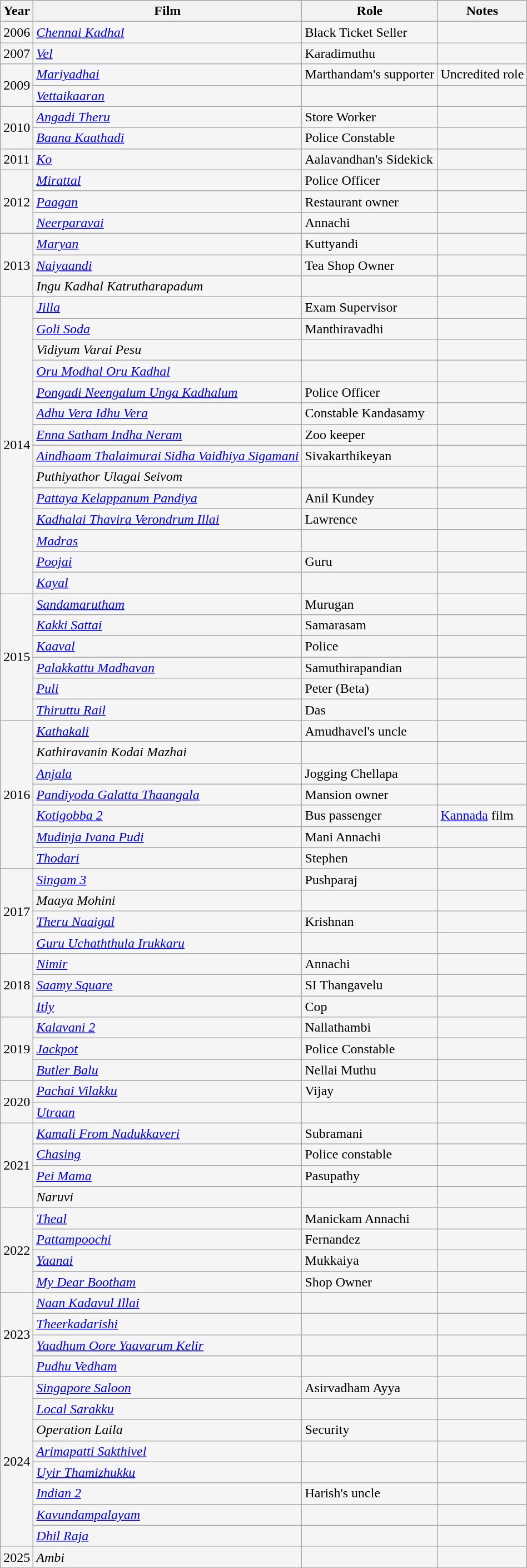<table class="wikitable sortable" style="background:#f5f5f5;">
<tr style="background:#B0C4DE;">
<th>Year</th>
<th>Film</th>
<th>Role</th>
<th class=unsortable>Notes</th>
</tr>
<tr>
<td rowspan="1">2006</td>
<td><em><a href='#'>Chennai Kadhal</a></em></td>
<td>Black Ticket Seller</td>
<td></td>
</tr>
<tr>
<td>2007</td>
<td><em><a href='#'>Vel</a></em></td>
<td>Karadimuthu</td>
<td></td>
</tr>
<tr>
<td rowspan="2">2009</td>
<td><em><a href='#'>Mariyadhai</a></em></td>
<td>Marthandam's supporter</td>
<td>Uncredited role</td>
</tr>
<tr>
<td><em><a href='#'>Vettaikaaran</a></em></td>
<td></td>
<td></td>
</tr>
<tr>
<td rowspan="2">2010</td>
<td><em><a href='#'>Angadi Theru</a></em></td>
<td>Store Worker</td>
<td></td>
</tr>
<tr>
<td><em><a href='#'>Baana Kaathadi</a></em></td>
<td>Police Constable</td>
<td></td>
</tr>
<tr>
<td rowspan="1">2011</td>
<td><em><a href='#'>Ko</a></em></td>
<td>Aalavandhan's Sidekick</td>
<td></td>
</tr>
<tr>
<td rowspan="3">2012</td>
<td><em><a href='#'>Mirattal</a></em></td>
<td>Police Officer</td>
<td></td>
</tr>
<tr>
<td><em><a href='#'>Paagan</a></em></td>
<td>Restaurant owner</td>
<td></td>
</tr>
<tr>
<td><em><a href='#'>Neerparavai</a></em></td>
<td>Annachi</td>
<td></td>
</tr>
<tr>
<td rowspan="3">2013</td>
<td><em><a href='#'>Maryan</a></em></td>
<td>Kuttyandi</td>
<td></td>
</tr>
<tr>
<td><em><a href='#'>Naiyaandi</a></em></td>
<td>Tea Shop Owner</td>
<td></td>
</tr>
<tr>
<td><em>Ingu Kadhal Katrutharapadum</em></td>
<td></td>
<td></td>
</tr>
<tr>
<td rowspan="14">2014</td>
<td><em><a href='#'>Jilla</a></em></td>
<td>Exam Supervisor</td>
<td></td>
</tr>
<tr>
<td><em><a href='#'>Goli Soda</a></em></td>
<td>Manthiravadhi</td>
<td></td>
</tr>
<tr>
<td><em>Vidiyum Varai Pesu</em></td>
<td></td>
<td></td>
</tr>
<tr>
<td><em><a href='#'>Oru Modhal Oru Kadhal</a></em></td>
<td></td>
<td></td>
</tr>
<tr>
<td><em><a href='#'>Pongadi Neengalum Unga Kadhalum</a></em></td>
<td>Police Officer</td>
<td></td>
</tr>
<tr>
<td><em><a href='#'>Adhu Vera Idhu Vera</a></em></td>
<td>Constable Kandasamy</td>
<td></td>
</tr>
<tr>
<td><em><a href='#'>Enna Satham Indha Neram</a></em></td>
<td>Zoo keeper</td>
<td></td>
</tr>
<tr>
<td><em><a href='#'>Aindhaam Thalaimurai Sidha Vaidhiya Sigamani</a></em></td>
<td>Sivakarthikeyan</td>
<td></td>
</tr>
<tr>
<td><em>Puthiyathor Ulagai Seivom</em></td>
<td></td>
<td></td>
</tr>
<tr>
<td><em><a href='#'>Pattaya Kelappanum Pandiya</a></em></td>
<td>Anil Kundey</td>
<td></td>
</tr>
<tr>
<td><em><a href='#'>Kadhalai Thavira Verondrum Illai</a></em></td>
<td>Lawrence</td>
<td></td>
</tr>
<tr>
<td><em><a href='#'>Madras</a></em></td>
<td></td>
<td></td>
</tr>
<tr>
<td><em><a href='#'>Poojai</a></em></td>
<td>Guru</td>
<td></td>
</tr>
<tr>
<td><em><a href='#'>Kayal</a></em></td>
<td></td>
<td></td>
</tr>
<tr>
<td rowspan="6">2015</td>
<td><em><a href='#'>Sandamarutham</a></em></td>
<td>Murugan</td>
<td></td>
</tr>
<tr>
<td><em><a href='#'>Kakki Sattai</a></em></td>
<td>Samarasam</td>
<td></td>
</tr>
<tr>
<td><em><a href='#'>Kaaval</a></em></td>
<td>Police</td>
<td></td>
</tr>
<tr>
<td><em><a href='#'>Palakkattu Madhavan</a></em></td>
<td>Samuthirapandian</td>
<td></td>
</tr>
<tr>
<td><em><a href='#'>Puli</a></em></td>
<td>Peter (Beta)</td>
<td></td>
</tr>
<tr>
<td><em><a href='#'>Thiruttu Rail</a></em></td>
<td>Das</td>
<td></td>
</tr>
<tr>
<td rowspan="7">2016</td>
<td><em><a href='#'>Kathakali</a></em></td>
<td>Amudhavel's uncle</td>
<td></td>
</tr>
<tr>
<td><em>Kathiravanin Kodai Mazhai</em></td>
<td></td>
<td></td>
</tr>
<tr>
<td><em><a href='#'>Anjala</a></em></td>
<td>Jogging Chellapa</td>
<td></td>
</tr>
<tr>
<td><em><a href='#'>Pandiyoda Galatta Thaangala</a></em></td>
<td>Mansion owner</td>
<td></td>
</tr>
<tr>
<td><em><a href='#'>Kotigobba 2</a></em></td>
<td>Bus passenger</td>
<td><a href='#'>Kannada</a> film</td>
</tr>
<tr>
<td><em><a href='#'>Mudinja Ivana Pudi</a></em></td>
<td>Mani Annachi</td>
<td></td>
</tr>
<tr>
<td><em><a href='#'>Thodari</a></em></td>
<td>Stephen</td>
<td></td>
</tr>
<tr>
<td rowspan="4">2017</td>
<td><em><a href='#'>Singam 3</a></em></td>
<td>Pushparaj</td>
<td></td>
</tr>
<tr>
<td><em>Maaya Mohini</em></td>
<td></td>
<td></td>
</tr>
<tr>
<td><em><a href='#'>Theru Naaigal</a></em></td>
<td>Krishnan</td>
<td></td>
</tr>
<tr>
<td><em><a href='#'>Guru Uchaththula Irukkaru</a></em></td>
<td></td>
<td></td>
</tr>
<tr>
<td rowspan="3">2018</td>
<td><em><a href='#'>Nimir</a></em></td>
<td>Annachi</td>
<td></td>
</tr>
<tr>
<td><em><a href='#'>Saamy Square</a></em></td>
<td>SI Thangavelu</td>
<td></td>
</tr>
<tr>
<td><em><a href='#'>Itly</a></em></td>
<td>Cop</td>
<td></td>
</tr>
<tr>
<td rowspan="3">2019</td>
<td><em><a href='#'>Kalavani 2</a></em></td>
<td>Nallathambi</td>
<td></td>
</tr>
<tr>
<td><em><a href='#'>Jackpot</a></em></td>
<td>Police Constable</td>
<td></td>
</tr>
<tr>
<td><em><a href='#'>Butler Balu</a></em></td>
<td>Nellai Muthu</td>
<td></td>
</tr>
<tr>
<td rowspan="2">2020</td>
<td><em><a href='#'>Pachai Vilakku</a></em></td>
<td>Vijay</td>
<td></td>
</tr>
<tr>
<td><em><a href='#'>Utraan</a></em></td>
<td></td>
<td></td>
</tr>
<tr>
<td rowspan="4">2021</td>
<td><em><a href='#'>Kamali From Nadukkaveri</a></em></td>
<td>Subramani</td>
<td></td>
</tr>
<tr>
<td><em><a href='#'>Chasing</a></em></td>
<td>Police constable</td>
<td></td>
</tr>
<tr>
<td><em><a href='#'>Pei Mama</a></em></td>
<td>Pasupathy</td>
<td></td>
</tr>
<tr>
<td><em>Naruvi</em></td>
<td></td>
<td></td>
</tr>
<tr>
<td rowspan="4">2022</td>
<td><em><a href='#'>Theal</a></em></td>
<td>Manickam Annachi</td>
<td></td>
</tr>
<tr>
<td><em><a href='#'>Pattampoochi</a></em></td>
<td>Fernandez</td>
<td></td>
</tr>
<tr>
<td><em><a href='#'>Yaanai</a></em></td>
<td>Mukkaiya</td>
<td></td>
</tr>
<tr>
<td><em><a href='#'>My Dear Bootham</a></em></td>
<td>Shop Owner</td>
<td></td>
</tr>
<tr>
<td rowspan="4">2023</td>
<td><em><a href='#'>Naan Kadavul Illai</a></em></td>
<td></td>
<td></td>
</tr>
<tr>
<td><em><a href='#'>Theerkadarishi</a></em></td>
<td></td>
<td></td>
</tr>
<tr>
<td><em><a href='#'>Yaadhum Oore Yaavarum Kelir</a></em></td>
<td></td>
<td></td>
</tr>
<tr>
<td><em><a href='#'>Pudhu Vedham</a></em></td>
<td></td>
<td></td>
</tr>
<tr>
<td rowspan="8">2024</td>
<td><em><a href='#'>Singapore Saloon</a></em></td>
<td>Asirvadham Ayya</td>
<td></td>
</tr>
<tr>
<td><em><a href='#'>Local Sarakku</a></em></td>
<td></td>
<td></td>
</tr>
<tr>
<td><em>Operation Laila</em></td>
<td>Security</td>
<td></td>
</tr>
<tr>
<td><em><a href='#'>Arimapatti Sakthivel</a></em></td>
<td></td>
<td></td>
</tr>
<tr>
<td><em><a href='#'>Uyir Thamizhukku</a></em></td>
<td></td>
<td></td>
</tr>
<tr>
<td><em><a href='#'>Indian 2</a></em></td>
<td>Harish's uncle</td>
<td></td>
</tr>
<tr>
<td><em><a href='#'>Kavundampalayam</a></em></td>
<td></td>
<td></td>
</tr>
<tr>
<td><em><a href='#'>Dhil Raja</a></em></td>
<td></td>
<td></td>
</tr>
<tr>
<td rowspan="1">2025</td>
<td><em>Ambi</em></td>
<td></td>
<td></td>
</tr>
<tr>
</tr>
</table>
